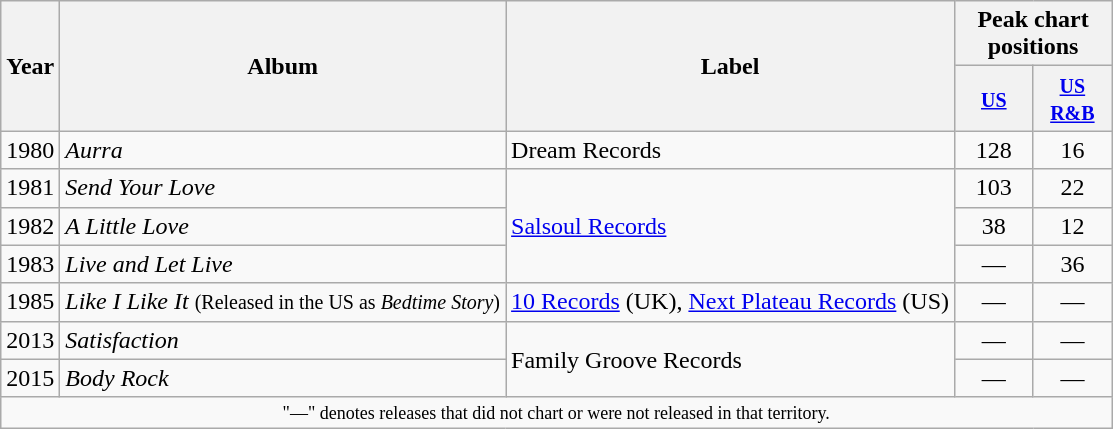<table class="wikitable">
<tr>
<th scope="col" rowspan="2">Year</th>
<th scope="col" rowspan="2">Album</th>
<th scope="col" rowspan="2">Label</th>
<th scope="col" colspan="2">Peak chart positions</th>
</tr>
<tr>
<th style="width:45px;"><small><a href='#'>US</a></small><br></th>
<th style="width:45px;"><small><a href='#'>US R&B</a></small><br></th>
</tr>
<tr>
<td>1980</td>
<td><em>Aurra</em></td>
<td>Dream Records</td>
<td align=center>128</td>
<td align=center>16</td>
</tr>
<tr>
<td>1981</td>
<td><em>Send Your Love</em></td>
<td rowspan="3"><a href='#'>Salsoul Records</a></td>
<td align=center>103</td>
<td align=center>22</td>
</tr>
<tr>
<td>1982</td>
<td><em>A Little Love</em></td>
<td align=center>38</td>
<td align=center>12</td>
</tr>
<tr>
<td>1983</td>
<td><em>Live and Let Live</em></td>
<td align=center>—</td>
<td align=center>36</td>
</tr>
<tr>
<td>1985</td>
<td><em>Like I Like It</em> <small>(Released in the US as <em>Bedtime Story</em>)</small></td>
<td><a href='#'>10 Records</a> (UK), <a href='#'>Next Plateau Records</a> (US)</td>
<td align=center>—</td>
<td align=center>—</td>
</tr>
<tr>
<td>2013</td>
<td><em>Satisfaction</em></td>
<td rowspan="2">Family Groove Records</td>
<td align=center>—</td>
<td align=center>—</td>
</tr>
<tr>
<td>2015</td>
<td><em>Body Rock</em></td>
<td align=center>—</td>
<td align=center>—</td>
</tr>
<tr>
<td colspan="5" style="text-align:center; font-size:9pt;">"—" denotes releases that did not chart or were not released in that territory.</td>
</tr>
</table>
